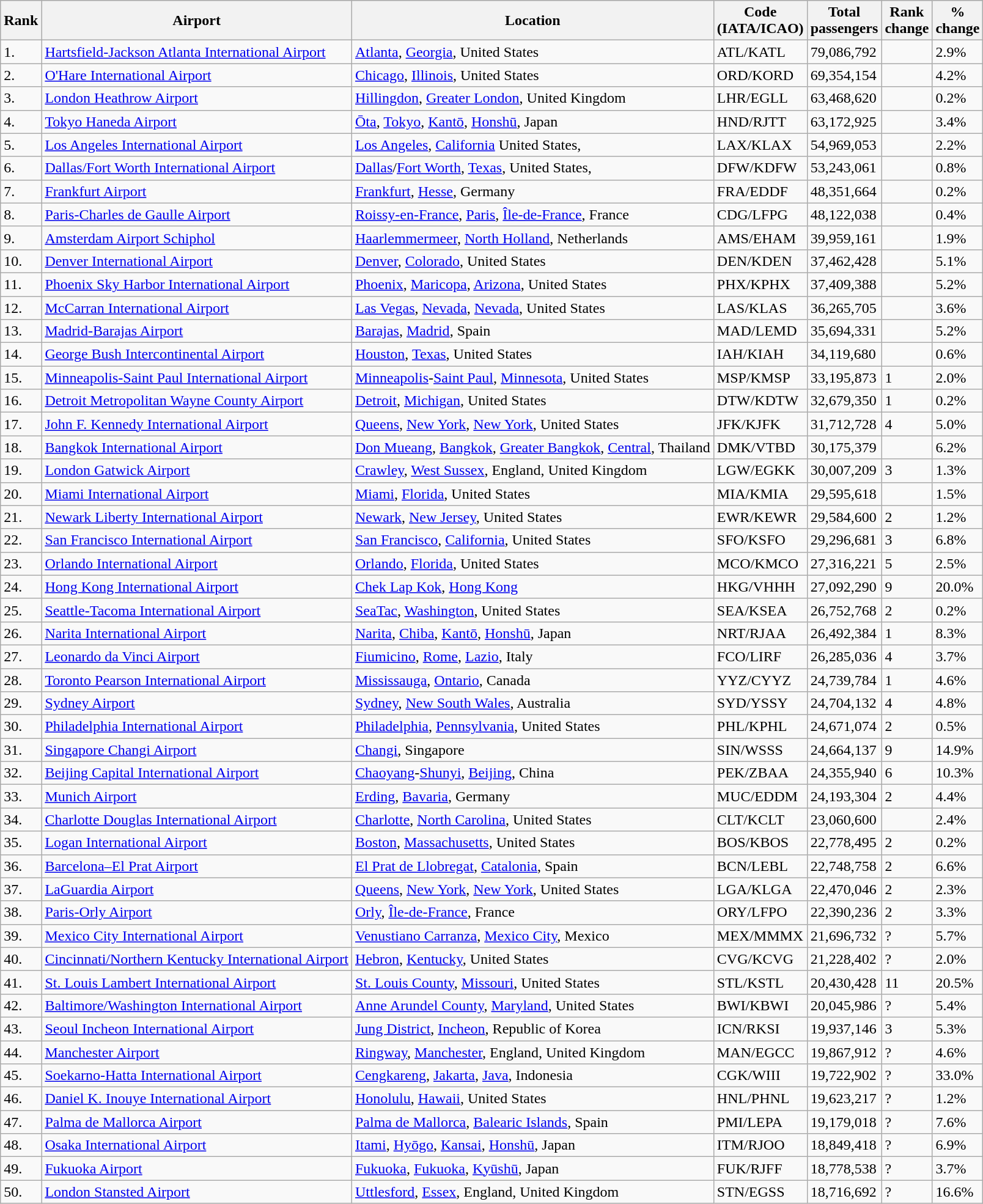<table class="wikitable sortable" style="-size: 85%" width= align=>
<tr style="background:lightgrey;">
<th>Rank</th>
<th>Airport</th>
<th>Location</th>
<th>Code<br>(IATA/ICAO)</th>
<th>Total<br>passengers</th>
<th>Rank<br>change</th>
<th>%<br>change</th>
</tr>
<tr>
<td>1.</td>
<td> <a href='#'>Hartsfield-Jackson Atlanta International Airport</a></td>
<td><a href='#'>Atlanta</a>, <a href='#'>Georgia</a>, United States</td>
<td>ATL/KATL</td>
<td>79,086,792</td>
<td></td>
<td>2.9%</td>
</tr>
<tr>
<td>2.</td>
<td> <a href='#'>O'Hare International Airport</a></td>
<td><a href='#'>Chicago</a>, <a href='#'>Illinois</a>, United States</td>
<td>ORD/KORD</td>
<td>69,354,154</td>
<td></td>
<td>4.2%</td>
</tr>
<tr>
<td>3.</td>
<td> <a href='#'>London Heathrow Airport</a></td>
<td><a href='#'>Hillingdon</a>, <a href='#'>Greater London</a>, United Kingdom</td>
<td>LHR/EGLL</td>
<td>63,468,620</td>
<td></td>
<td>0.2%</td>
</tr>
<tr>
<td>4.</td>
<td> <a href='#'>Tokyo Haneda Airport</a></td>
<td><a href='#'>Ōta</a>, <a href='#'>Tokyo</a>, <a href='#'>Kantō</a>, <a href='#'>Honshū</a>, Japan</td>
<td>HND/RJTT</td>
<td>63,172,925</td>
<td></td>
<td>3.4%</td>
</tr>
<tr>
<td>5.</td>
<td> <a href='#'>Los Angeles International Airport</a></td>
<td><a href='#'>Los Angeles</a>, <a href='#'>California</a> United States,</td>
<td>LAX/KLAX</td>
<td>54,969,053</td>
<td></td>
<td>2.2%</td>
</tr>
<tr>
<td>6.</td>
<td> <a href='#'>Dallas/Fort Worth International Airport</a></td>
<td><a href='#'>Dallas</a>/<a href='#'>Fort Worth</a>, <a href='#'>Texas</a>, United States,</td>
<td>DFW/KDFW</td>
<td>53,243,061</td>
<td></td>
<td>0.8%</td>
</tr>
<tr>
<td>7.</td>
<td> <a href='#'>Frankfurt Airport</a></td>
<td><a href='#'>Frankfurt</a>, <a href='#'>Hesse</a>, Germany</td>
<td>FRA/EDDF</td>
<td>48,351,664</td>
<td></td>
<td>0.2%</td>
</tr>
<tr>
<td>8.</td>
<td> <a href='#'>Paris-Charles de Gaulle Airport</a></td>
<td><a href='#'>Roissy-en-France</a>, <a href='#'>Paris</a>, <a href='#'>Île-de-France</a>, France</td>
<td>CDG/LFPG</td>
<td>48,122,038</td>
<td></td>
<td>0.4%</td>
</tr>
<tr>
<td>9.</td>
<td> <a href='#'>Amsterdam Airport Schiphol</a></td>
<td><a href='#'>Haarlemmermeer</a>, <a href='#'>North Holland</a>, Netherlands</td>
<td>AMS/EHAM</td>
<td>39,959,161</td>
<td></td>
<td>1.9%</td>
</tr>
<tr>
<td>10.</td>
<td> <a href='#'>Denver International Airport</a></td>
<td><a href='#'>Denver</a>, <a href='#'>Colorado</a>, United States</td>
<td>DEN/KDEN</td>
<td>37,462,428</td>
<td></td>
<td>5.1%</td>
</tr>
<tr>
<td>11.</td>
<td> <a href='#'>Phoenix Sky Harbor International Airport</a></td>
<td><a href='#'>Phoenix</a>, <a href='#'>Maricopa</a>, <a href='#'>Arizona</a>, United States</td>
<td>PHX/KPHX</td>
<td>37,409,388</td>
<td></td>
<td>5.2%</td>
</tr>
<tr>
<td>12.</td>
<td> <a href='#'>McCarran International Airport</a></td>
<td><a href='#'>Las Vegas</a>, <a href='#'>Nevada</a>, <a href='#'>Nevada</a>, United States</td>
<td>LAS/KLAS</td>
<td>36,265,705</td>
<td></td>
<td>3.6%</td>
</tr>
<tr>
<td>13.</td>
<td> <a href='#'>Madrid-Barajas Airport</a></td>
<td><a href='#'>Barajas</a>, <a href='#'>Madrid</a>, Spain</td>
<td>MAD/LEMD</td>
<td>35,694,331</td>
<td></td>
<td>5.2%</td>
</tr>
<tr>
<td>14.</td>
<td> <a href='#'>George Bush Intercontinental Airport</a></td>
<td><a href='#'>Houston</a>, <a href='#'>Texas</a>, United States</td>
<td>IAH/KIAH</td>
<td>34,119,680</td>
<td></td>
<td>0.6%</td>
</tr>
<tr>
<td>15.</td>
<td> <a href='#'>Minneapolis-Saint Paul International Airport</a></td>
<td><a href='#'>Minneapolis</a>-<a href='#'>Saint Paul</a>, <a href='#'>Minnesota</a>, United States</td>
<td>MSP/KMSP</td>
<td>33,195,873</td>
<td>1</td>
<td>2.0%</td>
</tr>
<tr>
<td>16.</td>
<td> <a href='#'>Detroit Metropolitan Wayne County Airport</a></td>
<td><a href='#'>Detroit</a>, <a href='#'>Michigan</a>, United States</td>
<td>DTW/KDTW</td>
<td>32,679,350</td>
<td>1</td>
<td>0.2%</td>
</tr>
<tr>
<td>17.</td>
<td> <a href='#'>John F. Kennedy International Airport</a></td>
<td><a href='#'>Queens</a>, <a href='#'>New York</a>, <a href='#'>New York</a>, United States</td>
<td>JFK/KJFK</td>
<td>31,712,728</td>
<td>4</td>
<td>5.0%</td>
</tr>
<tr>
<td>18.</td>
<td> <a href='#'>Bangkok International Airport</a></td>
<td><a href='#'>Don Mueang</a>, <a href='#'>Bangkok</a>, <a href='#'>Greater Bangkok</a>, <a href='#'>Central</a>, Thailand</td>
<td>DMK/VTBD</td>
<td>30,175,379</td>
<td></td>
<td>6.2%</td>
</tr>
<tr>
<td>19.</td>
<td> <a href='#'>London Gatwick Airport</a></td>
<td><a href='#'>Crawley</a>, <a href='#'>West Sussex</a>, England, United Kingdom</td>
<td>LGW/EGKK</td>
<td>30,007,209</td>
<td>3</td>
<td>1.3%</td>
</tr>
<tr>
<td>20.</td>
<td> <a href='#'>Miami International Airport</a></td>
<td><a href='#'>Miami</a>, <a href='#'>Florida</a>, United States</td>
<td>MIA/KMIA</td>
<td>29,595,618</td>
<td></td>
<td>1.5%</td>
</tr>
<tr>
<td>21.</td>
<td> <a href='#'>Newark Liberty International Airport</a></td>
<td><a href='#'>Newark</a>, <a href='#'>New Jersey</a>, United States</td>
<td>EWR/KEWR</td>
<td>29,584,600</td>
<td>2</td>
<td>1.2%</td>
</tr>
<tr>
<td>22.</td>
<td> <a href='#'>San Francisco International Airport</a></td>
<td><a href='#'>San Francisco</a>, <a href='#'>California</a>, United States</td>
<td>SFO/KSFO</td>
<td>29,296,681</td>
<td>3</td>
<td>6.8%</td>
</tr>
<tr>
<td>23.</td>
<td> <a href='#'>Orlando International Airport</a></td>
<td><a href='#'>Orlando</a>, <a href='#'>Florida</a>, United States</td>
<td>MCO/KMCO</td>
<td>27,316,221</td>
<td>5</td>
<td>2.5%</td>
</tr>
<tr>
<td>24.</td>
<td> <a href='#'>Hong Kong International Airport</a></td>
<td><a href='#'>Chek Lap Kok</a>, <a href='#'>Hong Kong</a></td>
<td>HKG/VHHH</td>
<td>27,092,290</td>
<td>9</td>
<td>20.0%</td>
</tr>
<tr>
<td>25.</td>
<td> <a href='#'>Seattle-Tacoma International Airport</a></td>
<td><a href='#'>SeaTac</a>, <a href='#'>Washington</a>, United States</td>
<td>SEA/KSEA</td>
<td>26,752,768</td>
<td>2</td>
<td>0.2%</td>
</tr>
<tr>
<td>26.</td>
<td> <a href='#'>Narita International Airport</a></td>
<td><a href='#'>Narita</a>, <a href='#'>Chiba</a>, <a href='#'>Kantō</a>, <a href='#'>Honshū</a>, Japan</td>
<td>NRT/RJAA</td>
<td>26,492,384</td>
<td>1</td>
<td>8.3%</td>
</tr>
<tr>
<td>27.</td>
<td> <a href='#'>Leonardo da Vinci Airport</a></td>
<td><a href='#'>Fiumicino</a>, <a href='#'>Rome</a>, <a href='#'>Lazio</a>, Italy</td>
<td>FCO/LIRF</td>
<td>26,285,036</td>
<td>4</td>
<td>3.7%</td>
</tr>
<tr>
<td>28.</td>
<td> <a href='#'>Toronto Pearson International Airport</a></td>
<td><a href='#'>Mississauga</a>, <a href='#'>Ontario</a>, Canada</td>
<td>YYZ/CYYZ</td>
<td>24,739,784</td>
<td>1</td>
<td>4.6%</td>
</tr>
<tr>
<td>29.</td>
<td> <a href='#'>Sydney Airport</a></td>
<td><a href='#'>Sydney</a>, <a href='#'>New South Wales</a>, Australia</td>
<td>SYD/YSSY</td>
<td>24,704,132</td>
<td>4</td>
<td>4.8%</td>
</tr>
<tr>
<td>30.</td>
<td> <a href='#'>Philadelphia International Airport</a></td>
<td><a href='#'>Philadelphia</a>, <a href='#'>Pennsylvania</a>, United States</td>
<td>PHL/KPHL</td>
<td>24,671,074</td>
<td>2</td>
<td>0.5%</td>
</tr>
<tr>
<td>31.</td>
<td> <a href='#'>Singapore Changi Airport</a></td>
<td><a href='#'>Changi</a>, Singapore</td>
<td>SIN/WSSS</td>
<td>24,664,137</td>
<td>9</td>
<td>14.9%</td>
</tr>
<tr>
<td>32.</td>
<td> <a href='#'>Beijing Capital International Airport</a></td>
<td><a href='#'>Chaoyang</a>-<a href='#'>Shunyi</a>, <a href='#'>Beijing</a>, China</td>
<td>PEK/ZBAA</td>
<td>24,355,940</td>
<td>6</td>
<td>10.3%</td>
</tr>
<tr>
<td>33.</td>
<td> <a href='#'>Munich Airport</a></td>
<td><a href='#'>Erding</a>, <a href='#'>Bavaria</a>, Germany</td>
<td>MUC/EDDM</td>
<td>24,193,304</td>
<td>2</td>
<td>4.4%</td>
</tr>
<tr>
<td>34.</td>
<td> <a href='#'>Charlotte Douglas International Airport</a></td>
<td><a href='#'>Charlotte</a>, <a href='#'>North Carolina</a>, United States</td>
<td>CLT/KCLT</td>
<td>23,060,600</td>
<td></td>
<td>2.4%</td>
</tr>
<tr>
<td>35.</td>
<td> <a href='#'>Logan International Airport</a></td>
<td><a href='#'>Boston</a>, <a href='#'>Massachusetts</a>, United States</td>
<td>BOS/KBOS</td>
<td>22,778,495</td>
<td>2</td>
<td>0.2%</td>
</tr>
<tr>
<td>36.</td>
<td> <a href='#'>Barcelona–El Prat Airport</a></td>
<td><a href='#'>El Prat de Llobregat</a>, <a href='#'>Catalonia</a>, Spain</td>
<td>BCN/LEBL</td>
<td>22,748,758</td>
<td>2</td>
<td>6.6%</td>
</tr>
<tr>
<td>37.</td>
<td> <a href='#'>LaGuardia Airport</a></td>
<td><a href='#'>Queens</a>, <a href='#'>New York</a>, <a href='#'>New York</a>, United States</td>
<td>LGA/KLGA</td>
<td>22,470,046</td>
<td>2</td>
<td>2.3%</td>
</tr>
<tr>
<td>38.</td>
<td> <a href='#'>Paris-Orly Airport</a></td>
<td><a href='#'>Orly</a>, <a href='#'>Île-de-France</a>, France</td>
<td>ORY/LFPO</td>
<td>22,390,236</td>
<td>2</td>
<td>3.3%</td>
</tr>
<tr>
<td>39.</td>
<td> <a href='#'>Mexico City International Airport</a></td>
<td><a href='#'>Venustiano Carranza</a>, <a href='#'>Mexico City</a>, Mexico</td>
<td>MEX/MMMX</td>
<td>21,696,732</td>
<td>?</td>
<td>5.7%</td>
</tr>
<tr>
<td>40.</td>
<td> <a href='#'>Cincinnati/Northern Kentucky International Airport</a></td>
<td><a href='#'>Hebron</a>, <a href='#'>Kentucky</a>, United States</td>
<td>CVG/KCVG</td>
<td>21,228,402</td>
<td>?</td>
<td>2.0%</td>
</tr>
<tr>
<td>41.</td>
<td> <a href='#'>St. Louis Lambert International Airport</a></td>
<td><a href='#'>St. Louis County</a>, <a href='#'>Missouri</a>, United States</td>
<td>STL/KSTL</td>
<td>20,430,428</td>
<td>11</td>
<td>20.5%</td>
</tr>
<tr>
<td>42.</td>
<td> <a href='#'>Baltimore/Washington International Airport</a></td>
<td><a href='#'>Anne Arundel County</a>, <a href='#'>Maryland</a>, United States</td>
<td>BWI/KBWI</td>
<td>20,045,986</td>
<td>?</td>
<td>5.4%</td>
</tr>
<tr>
<td>43.</td>
<td> <a href='#'>Seoul Incheon International Airport</a></td>
<td><a href='#'>Jung District</a>, <a href='#'>Incheon</a>, Republic of Korea</td>
<td>ICN/RKSI</td>
<td>19,937,146</td>
<td>3</td>
<td>5.3%</td>
</tr>
<tr>
<td>44.</td>
<td> <a href='#'>Manchester Airport</a></td>
<td><a href='#'>Ringway</a>, <a href='#'>Manchester</a>, England, United Kingdom</td>
<td>MAN/EGCC</td>
<td>19,867,912</td>
<td>?</td>
<td>4.6%</td>
</tr>
<tr>
<td>45.</td>
<td> <a href='#'>Soekarno-Hatta International Airport</a></td>
<td><a href='#'>Cengkareng</a>, <a href='#'>Jakarta</a>, <a href='#'>Java</a>, Indonesia</td>
<td>CGK/WIII</td>
<td>19,722,902</td>
<td>?</td>
<td>33.0%</td>
</tr>
<tr>
<td>46.</td>
<td> <a href='#'>Daniel K. Inouye International Airport</a></td>
<td><a href='#'>Honolulu</a>, <a href='#'>Hawaii</a>, United States</td>
<td>HNL/PHNL</td>
<td>19,623,217</td>
<td>?</td>
<td>1.2%</td>
</tr>
<tr>
<td>47.</td>
<td> <a href='#'>Palma de Mallorca Airport</a></td>
<td><a href='#'>Palma de Mallorca</a>, <a href='#'>Balearic Islands</a>, Spain</td>
<td>PMI/LEPA</td>
<td>19,179,018</td>
<td>?</td>
<td>7.6%</td>
</tr>
<tr>
<td>48.</td>
<td> <a href='#'>Osaka International Airport</a></td>
<td><a href='#'>Itami</a>, <a href='#'>Hyōgo</a>, <a href='#'>Kansai</a>, <a href='#'>Honshū</a>, Japan</td>
<td>ITM/RJOO</td>
<td>18,849,418</td>
<td>?</td>
<td>6.9%</td>
</tr>
<tr>
<td>49.</td>
<td> <a href='#'>Fukuoka Airport</a></td>
<td><a href='#'>Fukuoka</a>, <a href='#'>Fukuoka</a>, <a href='#'>Kyūshū</a>, Japan</td>
<td>FUK/RJFF</td>
<td>18,778,538</td>
<td>?</td>
<td>3.7%</td>
</tr>
<tr>
<td>50.</td>
<td> <a href='#'>London Stansted Airport</a></td>
<td><a href='#'>Uttlesford</a>, <a href='#'>Essex</a>, England, United Kingdom</td>
<td>STN/EGSS</td>
<td>18,716,692</td>
<td>?</td>
<td>16.6%</td>
</tr>
</table>
